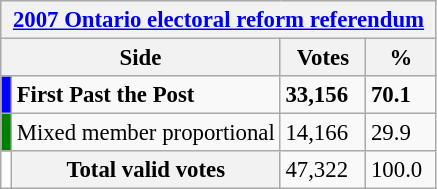<table class="wikitable" style="font-size: 95%; clear:both">
<tr style="background-color:#E9E9E9">
<th colspan=4><a href='#'>2007 Ontario electoral reform referendum</a></th>
</tr>
<tr style="background-color:#E9E9E9">
<th colspan=2 style="width: 130px">Side</th>
<th style="width: 50px">Votes</th>
<th style="width: 40px">%</th>
</tr>
<tr>
<td bgcolor="blue"></td>
<td><strong>First Past the Post</strong></td>
<td><strong>33,156</strong></td>
<td><strong>70.1</strong></td>
</tr>
<tr>
<td bgcolor="green"></td>
<td>Mixed member proportional</td>
<td>14,166</td>
<td>29.9</td>
</tr>
<tr>
<td bgcolor="white"></td>
<th>Total valid votes</th>
<td>47,322</td>
<td>100.0</td>
</tr>
</table>
